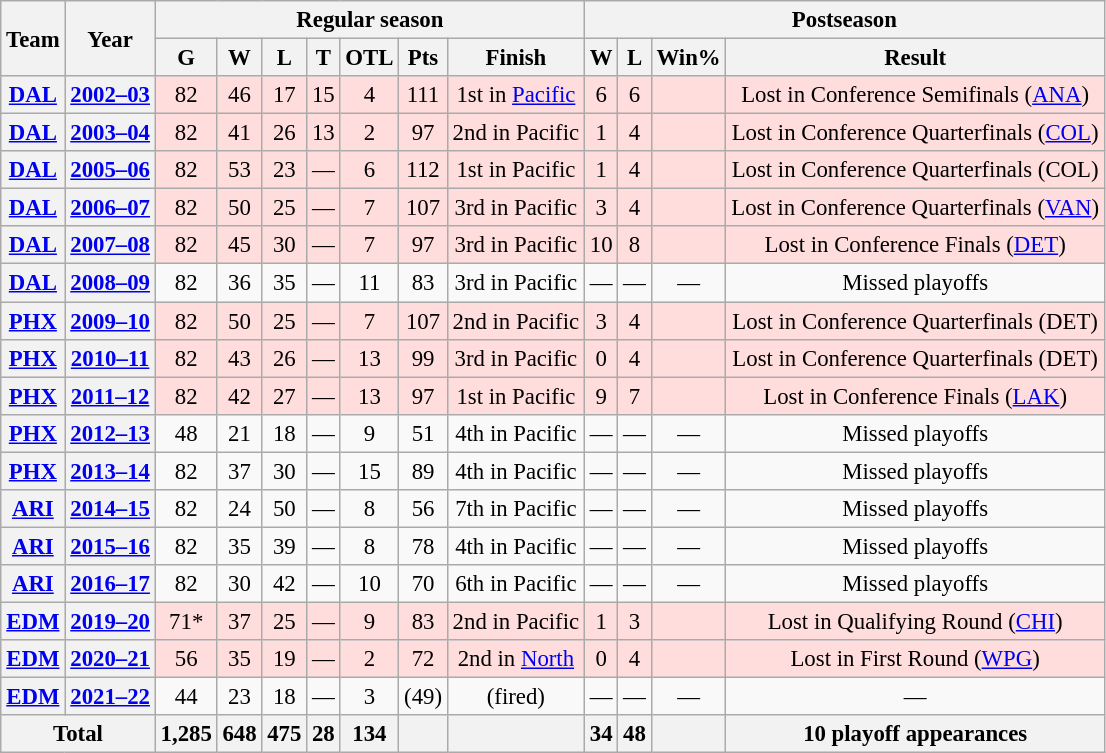<table class="wikitable" style="font-size:95%; text-align:center;">
<tr>
<th rowspan="2">Team</th>
<th rowspan="2">Year</th>
<th colspan="7">Regular season</th>
<th colspan="4">Postseason</th>
</tr>
<tr>
<th>G</th>
<th>W</th>
<th>L</th>
<th>T</th>
<th>OTL</th>
<th>Pts</th>
<th>Finish</th>
<th>W</th>
<th>L</th>
<th>Win%</th>
<th>Result</th>
</tr>
<tr style="background:#fdd;">
<th><a href='#'>DAL</a></th>
<th><a href='#'>2002–03</a></th>
<td>82</td>
<td>46</td>
<td>17</td>
<td>15</td>
<td>4</td>
<td>111</td>
<td>1st in <a href='#'>Pacific</a></td>
<td>6</td>
<td>6</td>
<td></td>
<td>Lost in Conference Semifinals (<a href='#'>ANA</a>)</td>
</tr>
<tr style="background:#fdd;">
<th><a href='#'>DAL</a></th>
<th><a href='#'>2003–04</a></th>
<td>82</td>
<td>41</td>
<td>26</td>
<td>13</td>
<td>2</td>
<td>97</td>
<td>2nd in Pacific</td>
<td>1</td>
<td>4</td>
<td></td>
<td>Lost in Conference Quarterfinals (<a href='#'>COL</a>)</td>
</tr>
<tr style="background:#fdd;">
<th><a href='#'>DAL</a></th>
<th><a href='#'>2005–06</a></th>
<td>82</td>
<td>53</td>
<td>23</td>
<td>—</td>
<td>6</td>
<td>112</td>
<td>1st in Pacific</td>
<td>1</td>
<td>4</td>
<td></td>
<td>Lost in Conference Quarterfinals (COL)</td>
</tr>
<tr style="background:#fdd;">
<th><a href='#'>DAL</a></th>
<th><a href='#'>2006–07</a></th>
<td>82</td>
<td>50</td>
<td>25</td>
<td>—</td>
<td>7</td>
<td>107</td>
<td>3rd in Pacific</td>
<td>3</td>
<td>4</td>
<td></td>
<td>Lost in Conference Quarterfinals (<a href='#'>VAN</a>)</td>
</tr>
<tr style="background:#fdd;">
<th><a href='#'>DAL</a></th>
<th><a href='#'>2007–08</a></th>
<td>82</td>
<td>45</td>
<td>30</td>
<td>—</td>
<td>7</td>
<td>97</td>
<td>3rd in Pacific</td>
<td>10</td>
<td>8</td>
<td></td>
<td>Lost in Conference Finals (<a href='#'>DET</a>)</td>
</tr>
<tr>
<th><a href='#'>DAL</a></th>
<th><a href='#'>2008–09</a></th>
<td>82</td>
<td>36</td>
<td>35</td>
<td>—</td>
<td>11</td>
<td>83</td>
<td>3rd in Pacific</td>
<td>—</td>
<td>—</td>
<td>—</td>
<td>Missed playoffs</td>
</tr>
<tr style="background:#fdd;">
<th><a href='#'>PHX</a></th>
<th><a href='#'>2009–10</a></th>
<td>82</td>
<td>50</td>
<td>25</td>
<td>—</td>
<td>7</td>
<td>107</td>
<td>2nd in Pacific</td>
<td>3</td>
<td>4</td>
<td></td>
<td>Lost in Conference Quarterfinals (DET)</td>
</tr>
<tr style="background:#fdd;">
<th><a href='#'>PHX</a></th>
<th><a href='#'>2010–11</a></th>
<td>82</td>
<td>43</td>
<td>26</td>
<td>—</td>
<td>13</td>
<td>99</td>
<td>3rd in Pacific</td>
<td>0</td>
<td>4</td>
<td></td>
<td>Lost in Conference Quarterfinals (DET)</td>
</tr>
<tr style="background:#fdd;">
<th><a href='#'>PHX</a></th>
<th><a href='#'>2011–12</a></th>
<td>82</td>
<td>42</td>
<td>27</td>
<td>—</td>
<td>13</td>
<td>97</td>
<td>1st in Pacific</td>
<td>9</td>
<td>7</td>
<td></td>
<td>Lost in Conference Finals (<a href='#'>LAK</a>)</td>
</tr>
<tr>
<th><a href='#'>PHX</a></th>
<th><a href='#'>2012–13</a></th>
<td>48</td>
<td>21</td>
<td>18</td>
<td>—</td>
<td>9</td>
<td>51</td>
<td>4th in Pacific</td>
<td>—</td>
<td>—</td>
<td>—</td>
<td>Missed playoffs</td>
</tr>
<tr>
<th><a href='#'>PHX</a></th>
<th><a href='#'>2013–14</a></th>
<td>82</td>
<td>37</td>
<td>30</td>
<td>—</td>
<td>15</td>
<td>89</td>
<td>4th in Pacific</td>
<td>—</td>
<td>—</td>
<td>—</td>
<td>Missed playoffs</td>
</tr>
<tr>
<th><a href='#'>ARI</a></th>
<th><a href='#'>2014–15</a></th>
<td>82</td>
<td>24</td>
<td>50</td>
<td>—</td>
<td>8</td>
<td>56</td>
<td>7th in Pacific</td>
<td>—</td>
<td>—</td>
<td>—</td>
<td>Missed playoffs</td>
</tr>
<tr>
<th><a href='#'>ARI</a></th>
<th><a href='#'>2015–16</a></th>
<td>82</td>
<td>35</td>
<td>39</td>
<td>—</td>
<td>8</td>
<td>78</td>
<td>4th in Pacific</td>
<td>—</td>
<td>—</td>
<td>—</td>
<td>Missed playoffs</td>
</tr>
<tr>
<th><a href='#'>ARI</a></th>
<th><a href='#'>2016–17</a></th>
<td>82</td>
<td>30</td>
<td>42</td>
<td>—</td>
<td>10</td>
<td>70</td>
<td>6th in Pacific</td>
<td>—</td>
<td>—</td>
<td>—</td>
<td>Missed playoffs</td>
</tr>
<tr style="background:#fdd;">
<th><a href='#'>EDM</a></th>
<th><a href='#'>2019–20</a></th>
<td>71*</td>
<td>37</td>
<td>25</td>
<td>—</td>
<td>9</td>
<td>83</td>
<td>2nd in Pacific</td>
<td>1</td>
<td>3</td>
<td></td>
<td>Lost in Qualifying Round (<a href='#'>CHI</a>)</td>
</tr>
<tr style="background:#fdd;">
<th><a href='#'>EDM</a></th>
<th><a href='#'>2020–21</a></th>
<td>56</td>
<td>35</td>
<td>19</td>
<td>—</td>
<td>2</td>
<td>72</td>
<td>2nd in <a href='#'>North</a></td>
<td>0</td>
<td>4</td>
<td></td>
<td>Lost in First Round (<a href='#'>WPG</a>)</td>
</tr>
<tr>
<th><a href='#'>EDM</a></th>
<th><a href='#'>2021–22</a></th>
<td>44</td>
<td>23</td>
<td>18</td>
<td>—</td>
<td>3</td>
<td>(49)</td>
<td>(fired)</td>
<td>—</td>
<td>—</td>
<td>—</td>
<td>—</td>
</tr>
<tr>
<th colspan="2">Total</th>
<th>1,285</th>
<th>648</th>
<th>475</th>
<th>28</th>
<th>134</th>
<th> </th>
<th> </th>
<th>34</th>
<th>48</th>
<th></th>
<th>10 playoff appearances</th>
</tr>
</table>
